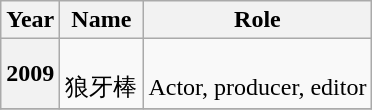<table class="wikitable">
<tr>
<th>Year</th>
<th>Name</th>
<th>Role</th>
</tr>
<tr>
<th>2009</th>
<td><br>狼牙棒</td>
<td><br>Actor, producer, editor</td>
</tr>
<tr>
</tr>
</table>
